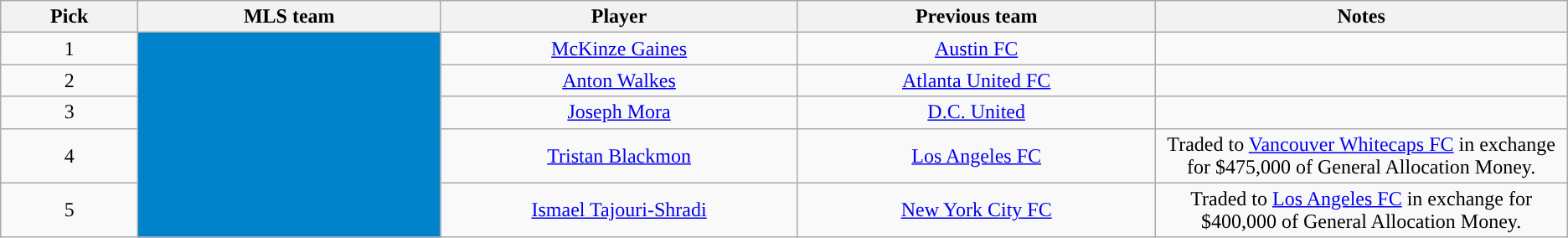<table class="wikitable" style="text-align: center;">
<tr>
<th style="width:5%">Pick</th>
<th style="width:11%">MLS team</th>
<th style="width:13%">Player</th>
<th style="width:13%">Previous team</th>
<th style="width:15%">Notes</th>
</tr>
<tr>
<td>1</td>
<td style="background: #0082CA" rowspan="5"></td>
<td><a href='#'>McKinze Gaines</a></td>
<td><a href='#'>Austin FC</a></td>
<td></td>
</tr>
<tr>
<td>2</td>
<td><a href='#'>Anton Walkes</a></td>
<td><a href='#'>Atlanta United FC</a></td>
<td></td>
</tr>
<tr>
<td>3</td>
<td><a href='#'>Joseph Mora</a></td>
<td><a href='#'>D.C. United</a></td>
<td></td>
</tr>
<tr>
<td>4</td>
<td><a href='#'>Tristan Blackmon</a></td>
<td><a href='#'>Los Angeles FC</a></td>
<td>Traded to <a href='#'>Vancouver Whitecaps FC</a> in exchange for $475,000 of General Allocation Money.</td>
</tr>
<tr>
<td>5</td>
<td><a href='#'>Ismael Tajouri-Shradi</a></td>
<td><a href='#'>New York City FC</a></td>
<td>Traded to <a href='#'>Los Angeles FC</a> in exchange for $400,000 of General Allocation Money.</td>
</tr>
</table>
